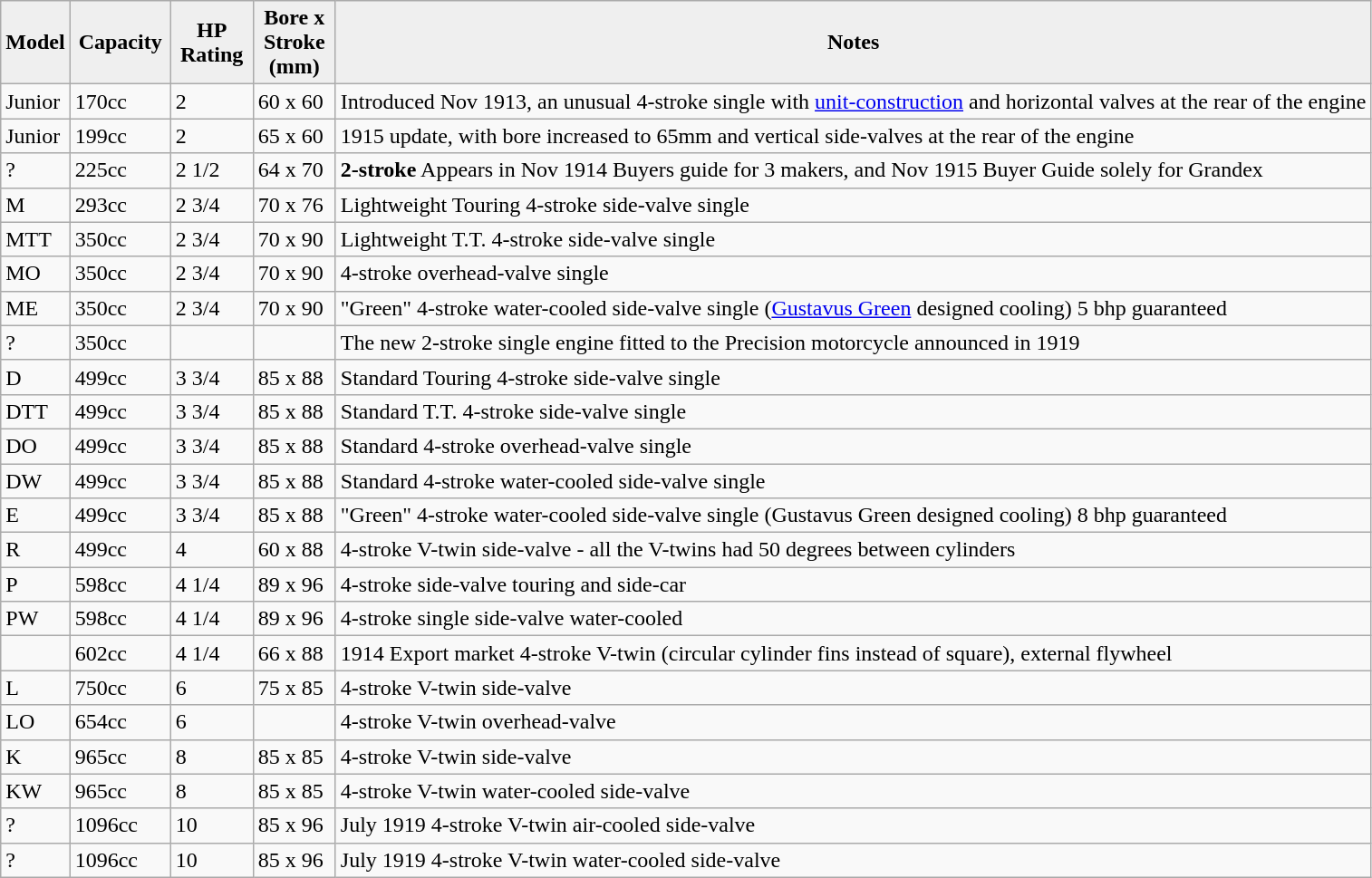<table class="wikitable">
<tr>
<th style="width: 25pt;background:#efefef;">Model</th>
<th style="width: 50pt;background:#efefef;">Capacity</th>
<th style="width: 40pt;background:#efefef;">HP Rating</th>
<th style="width: 40pt;background:#efefef;">Bore x Stroke (mm)</th>
<th style="background:#efefef;">Notes</th>
</tr>
<tr>
<td>Junior</td>
<td>170cc</td>
<td>2</td>
<td>60 x 60</td>
<td>Introduced Nov 1913, an unusual 4-stroke single with <a href='#'>unit-construction</a> and horizontal valves at the rear of the engine</td>
</tr>
<tr>
<td>Junior</td>
<td>199cc</td>
<td>2</td>
<td>65 x 60</td>
<td>1915 update, with bore increased to 65mm and vertical side-valves at the rear of the engine</td>
</tr>
<tr>
<td>?</td>
<td>225cc</td>
<td>2 1/2</td>
<td>64 x 70</td>
<td><strong>2-stroke</strong> Appears in Nov 1914 Buyers guide for 3 makers, and Nov 1915 Buyer Guide solely for Grandex</td>
</tr>
<tr>
<td>M</td>
<td>293cc</td>
<td>2 3/4</td>
<td>70 x 76</td>
<td>Lightweight Touring 4-stroke side-valve single</td>
</tr>
<tr>
<td>MTT</td>
<td>350cc</td>
<td>2 3/4</td>
<td>70 x 90</td>
<td>Lightweight T.T. 4-stroke side-valve single</td>
</tr>
<tr>
<td>MO</td>
<td>350cc</td>
<td>2 3/4</td>
<td>70 x 90</td>
<td>4-stroke overhead-valve single</td>
</tr>
<tr>
<td>ME</td>
<td>350cc</td>
<td>2 3/4</td>
<td>70 x 90</td>
<td>"Green" 4-stroke water-cooled side-valve single (<a href='#'>Gustavus Green</a> designed cooling) 5 bhp guaranteed</td>
</tr>
<tr>
<td>?</td>
<td>350cc</td>
<td></td>
<td></td>
<td>The new 2-stroke single engine fitted to the Precision motorcycle announced in 1919</td>
</tr>
<tr>
<td>D</td>
<td>499cc</td>
<td>3 3/4</td>
<td>85 x 88</td>
<td>Standard Touring 4-stroke side-valve single</td>
</tr>
<tr>
<td>DTT</td>
<td>499cc</td>
<td>3 3/4</td>
<td>85 x 88</td>
<td>Standard T.T. 4-stroke side-valve single</td>
</tr>
<tr>
<td>DO</td>
<td>499cc</td>
<td>3 3/4</td>
<td>85 x 88</td>
<td>Standard 4-stroke overhead-valve single</td>
</tr>
<tr>
<td>DW</td>
<td>499cc</td>
<td>3 3/4</td>
<td>85 x 88</td>
<td>Standard 4-stroke water-cooled side-valve single</td>
</tr>
<tr>
<td>E</td>
<td>499cc</td>
<td>3 3/4</td>
<td>85 x 88</td>
<td>"Green" 4-stroke water-cooled side-valve single (Gustavus Green designed cooling) 8 bhp guaranteed</td>
</tr>
<tr>
<td>R</td>
<td>499cc</td>
<td>4</td>
<td>60 x 88</td>
<td>4-stroke V-twin side-valve - all the V-twins had 50 degrees between cylinders</td>
</tr>
<tr>
<td>P</td>
<td>598cc</td>
<td>4 1/4</td>
<td>89 x 96</td>
<td>4-stroke side-valve touring and side-car</td>
</tr>
<tr>
<td>PW</td>
<td>598cc</td>
<td>4 1/4</td>
<td>89 x 96</td>
<td>4-stroke single side-valve water-cooled</td>
</tr>
<tr>
<td></td>
<td>602cc</td>
<td>4 1/4</td>
<td>66 x 88</td>
<td>1914 Export market 4-stroke V-twin (circular cylinder fins instead of square), external flywheel</td>
</tr>
<tr>
<td>L</td>
<td>750cc</td>
<td>6</td>
<td>75 x 85</td>
<td>4-stroke V-twin side-valve</td>
</tr>
<tr>
<td>LO</td>
<td>654cc</td>
<td>6</td>
<td></td>
<td>4-stroke V-twin overhead-valve</td>
</tr>
<tr>
<td>K</td>
<td>965cc</td>
<td>8</td>
<td>85 x 85</td>
<td>4-stroke V-twin side-valve</td>
</tr>
<tr>
<td>KW</td>
<td>965cc</td>
<td>8</td>
<td>85 x 85</td>
<td>4-stroke V-twin water-cooled side-valve</td>
</tr>
<tr>
<td>?</td>
<td>1096cc</td>
<td>10</td>
<td>85 x 96</td>
<td>July 1919 4-stroke V-twin air-cooled side-valve</td>
</tr>
<tr>
<td>?</td>
<td>1096cc</td>
<td>10</td>
<td>85 x 96</td>
<td>July 1919 4-stroke V-twin water-cooled side-valve</td>
</tr>
</table>
